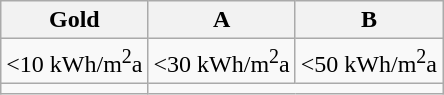<table class="wikitable">
<tr>
<th>Gold</th>
<th>A</th>
<th>B</th>
</tr>
<tr>
<td><10 kWh/m<sup>2</sup>a</td>
<td><30 kWh/m<sup>2</sup>a</td>
<td><50 kWh/m<sup>2</sup>a</td>
</tr>
<tr>
<td></td>
</tr>
</table>
